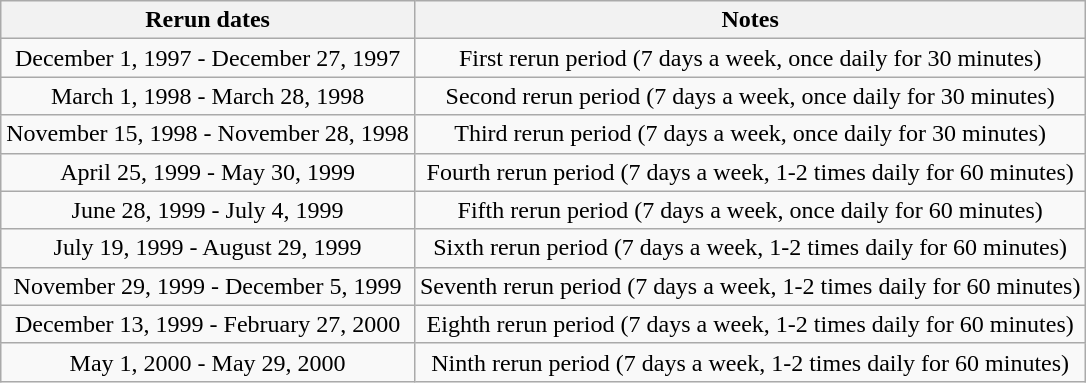<table class="wikitable collapsible collapsed" style="text-align: center">
<tr>
<th>Rerun dates</th>
<th>Notes</th>
</tr>
<tr>
<td>December 1, 1997 - December 27, 1997</td>
<td>First rerun period (7 days a week, once daily for 30 minutes)</td>
</tr>
<tr>
<td>March 1, 1998 - March 28, 1998</td>
<td>Second rerun period (7 days a week, once daily for 30 minutes)</td>
</tr>
<tr>
<td>November 15, 1998 - November 28, 1998</td>
<td>Third rerun period (7 days a week, once daily for 30 minutes)</td>
</tr>
<tr>
<td>April 25, 1999 - May 30, 1999</td>
<td>Fourth rerun period (7 days a week, 1-2 times daily for 60 minutes)</td>
</tr>
<tr>
<td>June 28, 1999 - July 4, 1999</td>
<td>Fifth rerun period (7 days a week, once daily for 60 minutes)</td>
</tr>
<tr>
<td>July 19, 1999 - August 29, 1999</td>
<td>Sixth rerun period (7 days a week, 1-2 times daily for 60 minutes)</td>
</tr>
<tr>
<td>November 29, 1999 - December 5, 1999</td>
<td>Seventh rerun period (7 days a week, 1-2 times daily for 60 minutes)</td>
</tr>
<tr>
<td>December 13, 1999 - February 27, 2000</td>
<td>Eighth rerun period (7 days a week, 1-2 times daily for 60 minutes)</td>
</tr>
<tr>
<td>May 1, 2000 - May 29, 2000</td>
<td>Ninth rerun period (7 days a week, 1-2 times daily for 60 minutes)</td>
</tr>
</table>
